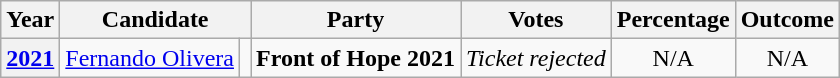<table class="wikitable" style="text-align:center">
<tr>
<th>Year</th>
<th colspan="2">Candidate</th>
<th>Party</th>
<th>Votes</th>
<th>Percentage</th>
<th>Outcome</th>
</tr>
<tr>
<th><strong><a href='#'>2021</a></strong></th>
<td><a href='#'>Fernando Olivera</a></td>
<td></td>
<td><strong>Front of Hope 2021</strong></td>
<td><em>Ticket rejected</em></td>
<td>N/A</td>
<td>N/A</td>
</tr>
</table>
